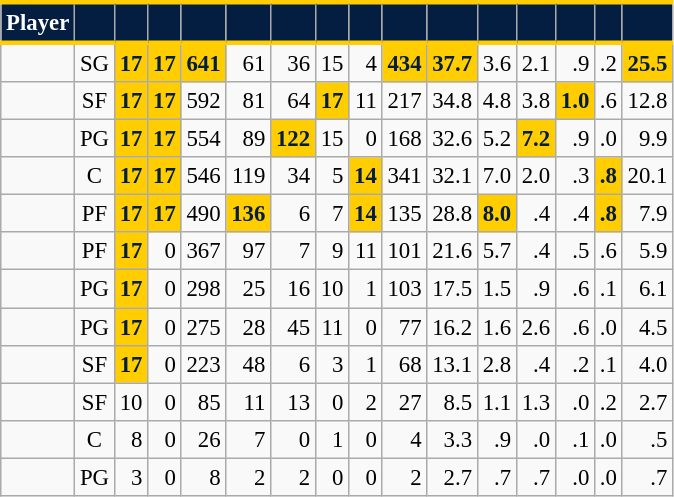<table class="wikitable sortable" style="font-size: 95%; text-align:right;">
<tr>
<th style="background:#041E42; color:#FFFFFF; border-top:#FFCD00 3px solid; border-bottom:#FFCD00 3px solid;">Player</th>
<th style="background:#041E42; color:#FFFFFF; border-top:#FFCD00 3px solid; border-bottom:#FFCD00 3px solid;"></th>
<th style="background:#041E42; color:#FFFFFF; border-top:#FFCD00 3px solid; border-bottom:#FFCD00 3px solid;"></th>
<th style="background:#041E42; color:#FFFFFF; border-top:#FFCD00 3px solid; border-bottom:#FFCD00 3px solid;"></th>
<th style="background:#041E42; color:#FFFFFF; border-top:#FFCD00 3px solid; border-bottom:#FFCD00 3px solid;"></th>
<th style="background:#041E42; color:#FFFFFF; border-top:#FFCD00 3px solid; border-bottom:#FFCD00 3px solid;"></th>
<th style="background:#041E42; color:#FFFFFF; border-top:#FFCD00 3px solid; border-bottom:#FFCD00 3px solid;"></th>
<th style="background:#041E42; color:#FFFFFF; border-top:#FFCD00 3px solid; border-bottom:#FFCD00 3px solid;"></th>
<th style="background:#041E42; color:#FFFFFF; border-top:#FFCD00 3px solid; border-bottom:#FFCD00 3px solid;"></th>
<th style="background:#041E42; color:#FFFFFF; border-top:#FFCD00 3px solid; border-bottom:#FFCD00 3px solid;"></th>
<th style="background:#041E42; color:#FFFFFF; border-top:#FFCD00 3px solid; border-bottom:#FFCD00 3px solid;"></th>
<th style="background:#041E42; color:#FFFFFF; border-top:#FFCD00 3px solid; border-bottom:#FFCD00 3px solid;"></th>
<th style="background:#041E42; color:#FFFFFF; border-top:#FFCD00 3px solid; border-bottom:#FFCD00 3px solid;"></th>
<th style="background:#041E42; color:#FFFFFF; border-top:#FFCD00 3px solid; border-bottom:#FFCD00 3px solid;"></th>
<th style="background:#041E42; color:#FFFFFF; border-top:#FFCD00 3px solid; border-bottom:#FFCD00 3px solid;"></th>
<th style="background:#041E42; color:#FFFFFF; border-top:#FFCD00 3px solid; border-bottom:#FFCD00 3px solid;"></th>
</tr>
<tr>
<td style="text-align:left;"></td>
<td style="text-align:center;">SG</td>
<td style="background:#FFCD00; color:#041E42;"><strong>17</strong></td>
<td style="background:#FFCD00; color:#041E42;"><strong>17</strong></td>
<td style="background:#FFCD00; color:#041E42;"><strong>641</strong></td>
<td>61</td>
<td>36</td>
<td>15</td>
<td>4</td>
<td style="background:#FFCD00; color:#041E42;"><strong>434</strong></td>
<td style="background:#FFCD00; color:#041E42;"><strong>37.7</strong></td>
<td>3.6</td>
<td>2.1</td>
<td>.9</td>
<td>.2</td>
<td style="background:#FFCD00; color:#041E42;"><strong>25.5</strong></td>
</tr>
<tr>
<td style="text-align:left;"></td>
<td style="text-align:center;">SF</td>
<td style="background:#FFCD00; color:#041E42;"><strong>17</strong></td>
<td style="background:#FFCD00; color:#041E42;"><strong>17</strong></td>
<td>592</td>
<td>81</td>
<td>64</td>
<td style="background:#FFCD00; color:#041E42;"><strong>17</strong></td>
<td>11</td>
<td>217</td>
<td>34.8</td>
<td>4.8</td>
<td>3.8</td>
<td style="background:#FFCD00; color:#041E42;"><strong>1.0</strong></td>
<td>.6</td>
<td>12.8</td>
</tr>
<tr>
<td style="text-align:left;"></td>
<td style="text-align:center;">PG</td>
<td style="background:#FFCD00; color:#041E42;"><strong>17</strong></td>
<td style="background:#FFCD00; color:#041E42;"><strong>17</strong></td>
<td>554</td>
<td>89</td>
<td style="background:#FFCD00; color:#041E42;"><strong>122</strong></td>
<td>15</td>
<td>0</td>
<td>168</td>
<td>32.6</td>
<td>5.2</td>
<td style="background:#FFCD00; color:#041E42;"><strong>7.2</strong></td>
<td>.9</td>
<td>.0</td>
<td>9.9</td>
</tr>
<tr>
<td style="text-align:left;"></td>
<td style="text-align:center;">C</td>
<td style="background:#FFCD00; color:#041E42;"><strong>17</strong></td>
<td style="background:#FFCD00; color:#041E42;"><strong>17</strong></td>
<td>546</td>
<td>119</td>
<td>34</td>
<td>5</td>
<td style="background:#FFCD00; color:#041E42;"><strong>14</strong></td>
<td>341</td>
<td>32.1</td>
<td>7.0</td>
<td>2.0</td>
<td>.3</td>
<td style="background:#FFCD00; color:#041E42;"><strong>.8</strong></td>
<td>20.1</td>
</tr>
<tr>
<td style="text-align:left;"></td>
<td style="text-align:center;">PF</td>
<td style="background:#FFCD00; color:#041E42;"><strong>17</strong></td>
<td style="background:#FFCD00; color:#041E42;"><strong>17</strong></td>
<td>490</td>
<td style="background:#FFCD00; color:#041E42;"><strong>136</strong></td>
<td>6</td>
<td>7</td>
<td style="background:#FFCD00; color:#041E42;"><strong>14</strong></td>
<td>135</td>
<td>28.8</td>
<td style="background:#FFCD00; color:#041E42;"><strong>8.0</strong></td>
<td>.4</td>
<td>.4</td>
<td style="background:#FFCD00; color:#041E42;"><strong>.8</strong></td>
<td>7.9</td>
</tr>
<tr>
<td style="text-align:left;"></td>
<td style="text-align:center;">PF</td>
<td style="background:#FFCD00; color:#041E42;"><strong>17</strong></td>
<td>0</td>
<td>367</td>
<td>97</td>
<td>7</td>
<td>9</td>
<td>11</td>
<td>101</td>
<td>21.6</td>
<td>5.7</td>
<td>.4</td>
<td>.5</td>
<td>.6</td>
<td>5.9</td>
</tr>
<tr>
<td style="text-align:left;"></td>
<td style="text-align:center;">PG</td>
<td style="background:#FFCD00; color:#041E42;"><strong>17</strong></td>
<td>0</td>
<td>298</td>
<td>25</td>
<td>16</td>
<td>10</td>
<td>1</td>
<td>103</td>
<td>17.5</td>
<td>1.5</td>
<td>.9</td>
<td>.6</td>
<td>.1</td>
<td>6.1</td>
</tr>
<tr>
<td style="text-align:left;"></td>
<td style="text-align:center;">PG</td>
<td style="background:#FFCD00; color:#041E42;"><strong>17</strong></td>
<td>0</td>
<td>275</td>
<td>28</td>
<td>45</td>
<td>11</td>
<td>0</td>
<td>77</td>
<td>16.2</td>
<td>1.6</td>
<td>2.6</td>
<td>.6</td>
<td>.0</td>
<td>4.5</td>
</tr>
<tr>
<td style="text-align:left;"></td>
<td style="text-align:center;">SF</td>
<td style="background:#FFCD00; color:#041E42;"><strong>17</strong></td>
<td>0</td>
<td>223</td>
<td>48</td>
<td>6</td>
<td>3</td>
<td>1</td>
<td>68</td>
<td>13.1</td>
<td>2.8</td>
<td>.4</td>
<td>.2</td>
<td>.1</td>
<td>4.0</td>
</tr>
<tr>
<td style="text-align:left;"></td>
<td style="text-align:center;">SF</td>
<td>10</td>
<td>0</td>
<td>85</td>
<td>11</td>
<td>13</td>
<td>0</td>
<td>2</td>
<td>27</td>
<td>8.5</td>
<td>1.1</td>
<td>1.3</td>
<td>.0</td>
<td>.2</td>
<td>2.7</td>
</tr>
<tr>
<td style="text-align:left;"></td>
<td style="text-align:center;">C</td>
<td>8</td>
<td>0</td>
<td>26</td>
<td>7</td>
<td>0</td>
<td>1</td>
<td>0</td>
<td>4</td>
<td>3.3</td>
<td>.9</td>
<td>.0</td>
<td>.1</td>
<td>.0</td>
<td>.5</td>
</tr>
<tr>
<td style="text-align:left;"></td>
<td style="text-align:center;">PG</td>
<td>3</td>
<td>0</td>
<td>8</td>
<td>2</td>
<td>2</td>
<td>0</td>
<td>0</td>
<td>2</td>
<td>2.7</td>
<td>.7</td>
<td>.7</td>
<td>.0</td>
<td>.0</td>
<td>.7</td>
</tr>
</table>
